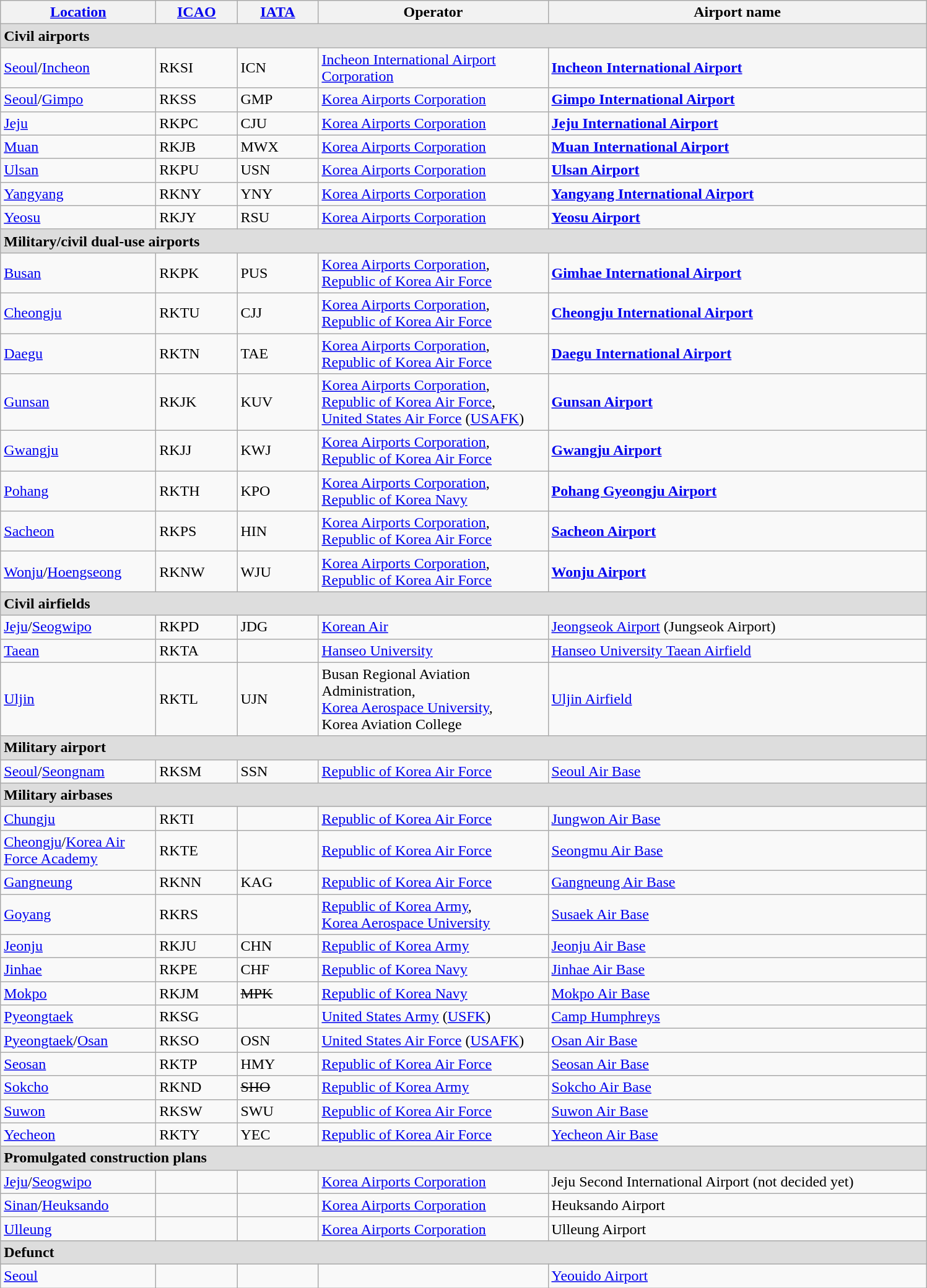<table class="sortable wikitable"style="text-align:left;"style="font-size: 85%">
<tr>
<th style="width:10em;"><a href='#'>Location</a></th>
<th style="width:5em;"><a href='#'>ICAO</a></th>
<th style="width:5em;"><a href='#'>IATA</a></th>
<th style="width:15em;">Operator</th>
<th style="width:25em;">Airport name</th>
</tr>
<tr style="font-weight:bold; background-color: #DDDDDD">
<td colspan=5>Civil airports</td>
</tr>
<tr valign=center>
<td><a href='#'>Seoul</a>/<a href='#'>Incheon</a></td>
<td>RKSI</td>
<td>ICN</td>
<td><a href='#'>Incheon International Airport Corporation</a></td>
<td><strong><a href='#'>Incheon International Airport</a></strong></td>
</tr>
<tr valign=center>
<td><a href='#'>Seoul</a>/<a href='#'>Gimpo</a></td>
<td>RKSS</td>
<td>GMP</td>
<td><a href='#'>Korea Airports Corporation</a></td>
<td><strong><a href='#'>Gimpo International Airport</a></strong></td>
</tr>
<tr valign=center>
<td><a href='#'>Jeju</a></td>
<td>RKPC</td>
<td>CJU</td>
<td><a href='#'>Korea Airports Corporation</a></td>
<td><strong><a href='#'>Jeju International Airport</a></strong></td>
</tr>
<tr valign=center>
<td><a href='#'>Muan</a></td>
<td>RKJB</td>
<td>MWX</td>
<td><a href='#'>Korea Airports Corporation</a></td>
<td><strong><a href='#'>Muan International Airport</a></strong></td>
</tr>
<tr valign=center>
<td><a href='#'>Ulsan</a></td>
<td>RKPU</td>
<td>USN</td>
<td><a href='#'>Korea Airports Corporation</a></td>
<td><strong><a href='#'>Ulsan Airport</a></strong></td>
</tr>
<tr valign=center>
<td><a href='#'>Yangyang</a></td>
<td>RKNY</td>
<td>YNY</td>
<td><a href='#'>Korea Airports Corporation</a></td>
<td><strong><a href='#'>Yangyang International Airport</a></strong></td>
</tr>
<tr valign=center>
<td><a href='#'>Yeosu</a></td>
<td>RKJY</td>
<td>RSU</td>
<td><a href='#'>Korea Airports Corporation</a></td>
<td><strong><a href='#'>Yeosu Airport</a></strong></td>
</tr>
<tr style="font-weight:bold; background-color: #DDDDDD">
<td colspan=5>Military/civil dual-use airports</td>
</tr>
<tr valign=center>
<td><a href='#'>Busan</a></td>
<td>RKPK</td>
<td>PUS</td>
<td><a href='#'>Korea Airports Corporation</a>,<br> <a href='#'>Republic of Korea Air Force</a></td>
<td><strong><a href='#'>Gimhae International Airport</a></strong></td>
</tr>
<tr valign=center>
<td><a href='#'>Cheongju</a></td>
<td>RKTU</td>
<td>CJJ</td>
<td><a href='#'>Korea Airports Corporation</a>,<br> <a href='#'>Republic of Korea Air Force</a></td>
<td><strong><a href='#'>Cheongju International Airport</a></strong></td>
</tr>
<tr valign=center>
<td><a href='#'>Daegu</a></td>
<td>RKTN</td>
<td>TAE</td>
<td><a href='#'>Korea Airports Corporation</a>,<br> <a href='#'>Republic of Korea Air Force</a></td>
<td><strong><a href='#'>Daegu International Airport</a></strong></td>
</tr>
<tr valign=center>
<td><a href='#'>Gunsan</a></td>
<td>RKJK</td>
<td>KUV</td>
<td><a href='#'>Korea Airports Corporation</a>,<br> <a href='#'>Republic of Korea Air Force</a>, <br> <a href='#'>United States Air Force</a> (<a href='#'>USAFK</a>)</td>
<td><strong><a href='#'>Gunsan Airport</a></strong></td>
</tr>
<tr valign=center>
<td><a href='#'>Gwangju</a></td>
<td>RKJJ</td>
<td>KWJ</td>
<td><a href='#'>Korea Airports Corporation</a>,<br> <a href='#'>Republic of Korea Air Force</a></td>
<td><strong><a href='#'>Gwangju Airport</a></strong></td>
</tr>
<tr valign=center>
<td><a href='#'>Pohang</a></td>
<td>RKTH</td>
<td>KPO</td>
<td><a href='#'>Korea Airports Corporation</a>,<br> <a href='#'>Republic of Korea Navy</a></td>
<td><strong><a href='#'>Pohang Gyeongju Airport</a></strong></td>
</tr>
<tr valign=center>
<td><a href='#'>Sacheon</a></td>
<td>RKPS</td>
<td>HIN</td>
<td><a href='#'>Korea Airports Corporation</a>,<br> <a href='#'>Republic of Korea Air Force</a></td>
<td><strong><a href='#'>Sacheon Airport</a></strong></td>
</tr>
<tr valign=center>
<td><a href='#'>Wonju</a>/<a href='#'>Hoengseong</a></td>
<td>RKNW</td>
<td>WJU</td>
<td><a href='#'>Korea Airports Corporation</a>,<br> <a href='#'>Republic of Korea Air Force</a></td>
<td><strong><a href='#'>Wonju Airport</a></strong></td>
</tr>
<tr style="font-weight:bold; background-color: #DDDDDD">
<td colspan=5>Civil airfields</td>
</tr>
<tr valign=center>
<td><a href='#'>Jeju</a>/<a href='#'>Seogwipo</a></td>
<td>RKPD</td>
<td>JDG</td>
<td><a href='#'>Korean Air</a></td>
<td><a href='#'>Jeongseok Airport</a> (Jungseok Airport)</td>
</tr>
<tr valign=center>
<td><a href='#'>Taean</a></td>
<td>RKTA</td>
<td></td>
<td><a href='#'>Hanseo University</a></td>
<td><a href='#'>Hanseo University Taean Airfield</a></td>
</tr>
<tr valign=center>
<td><a href='#'>Uljin</a></td>
<td>RKTL</td>
<td>UJN</td>
<td>Busan Regional Aviation Administration,<br> <a href='#'>Korea Aerospace University</a>,<br> Korea Aviation College</td>
<td><a href='#'>Uljin Airfield</a></td>
</tr>
<tr style="font-weight:bold; background-color: #DDDDDD">
<td colspan=5>Military airport</td>
</tr>
<tr valign=center>
<td><a href='#'>Seoul</a>/<a href='#'>Seongnam</a></td>
<td>RKSM</td>
<td>SSN</td>
<td><a href='#'>Republic of Korea Air Force</a></td>
<td><a href='#'>Seoul Air Base</a></td>
</tr>
<tr style="font-weight:bold; background-color: #DDDDDD">
<td colspan=5>Military airbases</td>
</tr>
<tr valign=center>
<td><a href='#'>Chungju</a></td>
<td>RKTI</td>
<td> </td>
<td><a href='#'>Republic of Korea Air Force</a></td>
<td><a href='#'>Jungwon Air Base</a></td>
</tr>
<tr valign=center>
<td><a href='#'>Cheongju</a>/<a href='#'>Korea Air Force Academy</a></td>
<td>RKTE</td>
<td> </td>
<td><a href='#'>Republic of Korea Air Force</a></td>
<td><a href='#'>Seongmu Air Base</a></td>
</tr>
<tr valign=center>
<td><a href='#'>Gangneung</a></td>
<td>RKNN</td>
<td>KAG</td>
<td><a href='#'>Republic of Korea Air Force</a></td>
<td><a href='#'>Gangneung Air Base</a></td>
</tr>
<tr valign=center>
<td><a href='#'>Goyang</a></td>
<td>RKRS</td>
<td></td>
<td><a href='#'>Republic of Korea Army</a>,<br> <a href='#'>Korea Aerospace University</a></td>
<td><a href='#'>Susaek Air Base</a></td>
</tr>
<tr valign=center>
<td><a href='#'>Jeonju</a></td>
<td>RKJU</td>
<td>CHN</td>
<td><a href='#'>Republic of Korea Army</a></td>
<td><a href='#'>Jeonju Air Base</a></td>
</tr>
<tr valign=center>
<td><a href='#'>Jinhae</a></td>
<td>RKPE</td>
<td>CHF</td>
<td><a href='#'>Republic of Korea Navy</a></td>
<td><a href='#'>Jinhae Air Base</a></td>
</tr>
<tr valign=center>
<td><a href='#'>Mokpo</a></td>
<td>RKJM</td>
<td><s>MPK</s></td>
<td><a href='#'>Republic of Korea Navy</a></td>
<td><a href='#'>Mokpo Air Base</a></td>
</tr>
<tr valign=center>
<td><a href='#'>Pyeongtaek</a></td>
<td>RKSG</td>
<td></td>
<td><a href='#'>United States Army</a> (<a href='#'>USFK</a>)</td>
<td><a href='#'>Camp Humphreys</a></td>
</tr>
<tr valign=center>
<td><a href='#'>Pyeongtaek</a>/<a href='#'>Osan</a></td>
<td>RKSO</td>
<td>OSN</td>
<td><a href='#'>United States Air Force</a> (<a href='#'>USAFK</a>)</td>
<td><a href='#'>Osan Air Base</a></td>
</tr>
<tr valign=center>
<td><a href='#'>Seosan</a></td>
<td>RKTP</td>
<td>HMY</td>
<td><a href='#'>Republic of Korea Air Force</a></td>
<td><a href='#'>Seosan Air Base</a></td>
</tr>
<tr valign=center>
<td><a href='#'>Sokcho</a></td>
<td>RKND</td>
<td><s>SHO</s></td>
<td><a href='#'>Republic of Korea Army</a></td>
<td><a href='#'>Sokcho Air Base</a></td>
</tr>
<tr valign=center>
<td><a href='#'>Suwon</a></td>
<td>RKSW</td>
<td>SWU</td>
<td><a href='#'>Republic of Korea Air Force</a></td>
<td><a href='#'>Suwon Air Base</a></td>
</tr>
<tr valign=center>
<td><a href='#'>Yecheon</a></td>
<td>RKTY</td>
<td>YEC</td>
<td><a href='#'>Republic of Korea Air Force</a></td>
<td><a href='#'>Yecheon Air Base</a></td>
</tr>
<tr style="font-weight:bold; background-color: #DDDDDD">
<td colspan=5>Promulgated construction plans</td>
</tr>
<tr valign=center>
<td><a href='#'>Jeju</a>/<a href='#'>Seogwipo</a></td>
<td></td>
<td></td>
<td><a href='#'>Korea Airports Corporation</a></td>
<td>Jeju Second International Airport (not decided yet)</td>
</tr>
<tr valign=center>
<td><a href='#'>Sinan</a>/<a href='#'>Heuksando</a></td>
<td></td>
<td></td>
<td><a href='#'>Korea Airports Corporation</a></td>
<td>Heuksando Airport</td>
</tr>
<tr valign=center>
<td><a href='#'>Ulleung</a></td>
<td></td>
<td></td>
<td><a href='#'>Korea Airports Corporation</a></td>
<td>Ulleung Airport</td>
</tr>
<tr style="font-weight:bold; background-color: #DDDDDD">
<td colspan=5>Defunct</td>
</tr>
<tr valign=center>
<td><a href='#'>Seoul</a></td>
<td></td>
<td></td>
<td></td>
<td><a href='#'>Yeouido Airport</a></td>
</tr>
</table>
